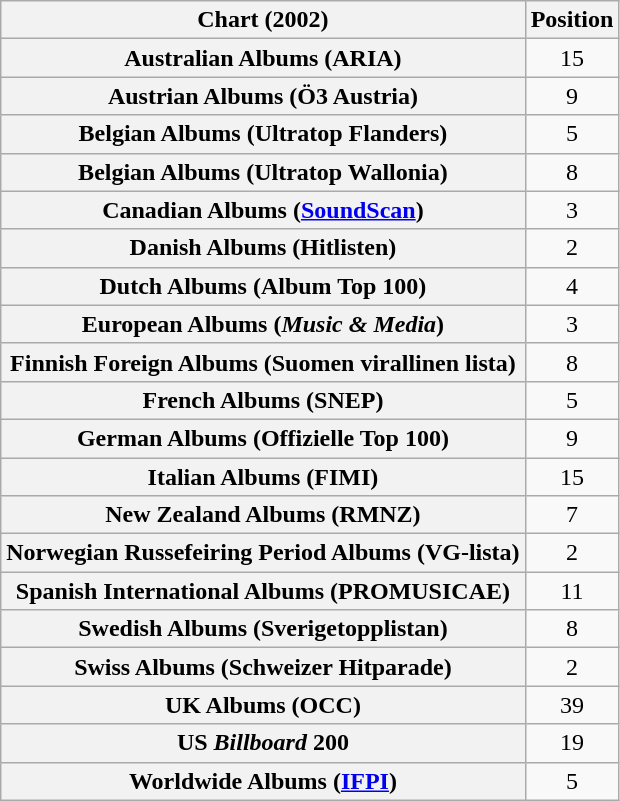<table class="wikitable sortable plainrowheaders" style="text-align:center">
<tr>
<th scope="col">Chart (2002)</th>
<th scope="col">Position</th>
</tr>
<tr>
<th scope="row">Australian Albums (ARIA)</th>
<td>15</td>
</tr>
<tr>
<th scope="row">Austrian Albums (Ö3 Austria)</th>
<td>9</td>
</tr>
<tr>
<th scope="row">Belgian Albums (Ultratop Flanders)</th>
<td>5</td>
</tr>
<tr>
<th scope="row">Belgian Albums (Ultratop Wallonia)</th>
<td>8</td>
</tr>
<tr>
<th scope="row">Canadian Albums (<a href='#'>SoundScan</a>)</th>
<td>3</td>
</tr>
<tr>
<th scope="row">Danish Albums (Hitlisten)</th>
<td>2</td>
</tr>
<tr>
<th scope="row">Dutch Albums (Album Top 100)</th>
<td>4</td>
</tr>
<tr>
<th scope="row">European Albums (<em>Music & Media</em>)</th>
<td>3</td>
</tr>
<tr>
<th scope="row">Finnish Foreign Albums (Suomen virallinen lista)</th>
<td>8</td>
</tr>
<tr>
<th scope="row">French Albums (SNEP)</th>
<td>5</td>
</tr>
<tr>
<th scope="row">German Albums (Offizielle Top 100)</th>
<td>9</td>
</tr>
<tr>
<th scope="row">Italian Albums (FIMI)</th>
<td>15</td>
</tr>
<tr>
<th scope="row">New Zealand Albums (RMNZ)</th>
<td>7</td>
</tr>
<tr>
<th scope="row">Norwegian Russefeiring Period Albums (VG-lista)</th>
<td>2</td>
</tr>
<tr>
<th scope="row">Spanish International Albums (PROMUSICAE)</th>
<td>11</td>
</tr>
<tr>
<th scope="row">Swedish Albums (Sverigetopplistan)</th>
<td>8</td>
</tr>
<tr>
<th scope="row">Swiss Albums (Schweizer Hitparade)</th>
<td>2</td>
</tr>
<tr>
<th scope="row">UK Albums (OCC)</th>
<td>39</td>
</tr>
<tr>
<th scope="row">US <em>Billboard</em> 200</th>
<td>19</td>
</tr>
<tr>
<th scope="row">Worldwide Albums (<a href='#'>IFPI</a>)</th>
<td>5</td>
</tr>
</table>
